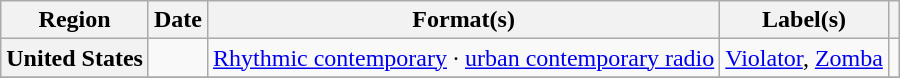<table class="wikitable plainrowheaders" style="text-align:left">
<tr>
<th scope="col">Region</th>
<th scope="col">Date</th>
<th scope="col">Format(s)</th>
<th scope="col">Label(s)</th>
<th scope="col"></th>
</tr>
<tr>
<th scope="row">United States</th>
<td></td>
<td><a href='#'>Rhythmic contemporary</a> · <a href='#'>urban contemporary radio</a></td>
<td><a href='#'>Violator</a>, <a href='#'>Zomba</a></td>
<td></td>
</tr>
<tr>
</tr>
</table>
